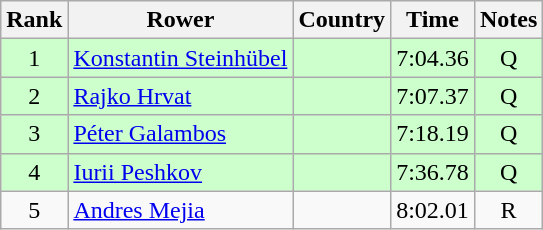<table class="wikitable" style="text-align:center">
<tr>
<th>Rank</th>
<th>Rower</th>
<th>Country</th>
<th>Time</th>
<th>Notes</th>
</tr>
<tr bgcolor=ccffcc>
<td>1</td>
<td align="left"><a href='#'>Konstantin Steinhübel</a></td>
<td align="left"></td>
<td>7:04.36</td>
<td>Q</td>
</tr>
<tr bgcolor=ccffcc>
<td>2</td>
<td align="left"><a href='#'>Rajko Hrvat</a></td>
<td align="left"></td>
<td>7:07.37</td>
<td>Q</td>
</tr>
<tr bgcolor=ccffcc>
<td>3</td>
<td align="left"><a href='#'>Péter Galambos</a></td>
<td align="left"></td>
<td>7:18.19</td>
<td>Q</td>
</tr>
<tr bgcolor=ccffcc>
<td>4</td>
<td align="left"><a href='#'>Iurii Peshkov</a></td>
<td align="left"></td>
<td>7:36.78</td>
<td>Q</td>
</tr>
<tr>
<td>5</td>
<td align="left"><a href='#'>Andres Mejia</a></td>
<td align="left"></td>
<td>8:02.01</td>
<td>R</td>
</tr>
</table>
